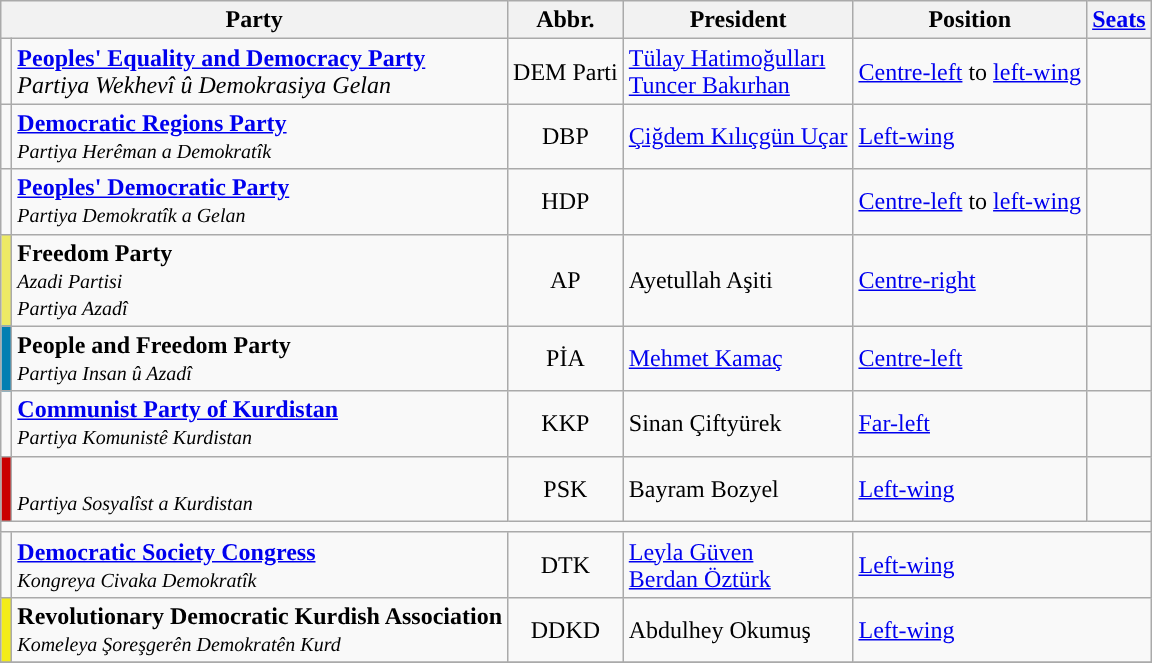<table class="wikitable" style="font-size:100%">
<tr>
<th colspan="2">Party</th>
<th>Abbr.</th>
<th>President</th>
<th>Position</th>
<th><a href='#'>Seats</a></th>
</tr>
<tr>
<td></td>
<td><strong><a href='#'>Peoples' Equality and Democracy Party</a></strong><br><em>Partiya Wekhevî û Demokrasiya Gelan</em></td>
<td style="text-align:center">DEM Parti</td>
<td><a href='#'>Tülay Hatimoğulları</a><br><a href='#'>Tuncer Bakırhan</a></td>
<td><a href='#'>Centre-left</a> to <a href='#'>left-wing</a></td>
<td></td>
</tr>
<tr>
<td style="background-color:"></td>
<td><strong><a href='#'>Democratic Regions Party</a></strong><small><em><br>Partiya Herêman a Demokratîk</em></small></td>
<td style="text-align:center">DBP</td>
<td><a href='#'>Çiğdem Kılıçgün Uçar</a><br></td>
<td><a href='#'>Left-wing</a></td>
<td></td>
</tr>
<tr>
<td></td>
<td><a href='#'><strong>Peoples' Democratic Party</strong></a><small><em><br>Partiya Demokratîk a Gelan</em></small></td>
<td style="text-align:center">HDP</td>
<td><br></td>
<td><a href='#'>Centre-left</a> to <a href='#'>left-wing</a></td>
<td></td>
</tr>
<tr>
<td style="background-color:#EDEA65"></td>
<td><strong>Freedom Party</strong><br><small><em>Azadi Partisi<br>Partiya Azadî</em></small></td>
<td style="text-align:center">AP</td>
<td>Ayetullah Aşiti</td>
<td><a href='#'>Centre-right</a></td>
<td></td>
</tr>
<tr>
<td style="background-color: #037FB2"></td>
<td><strong>People and Freedom Party</strong><small><em><br>Partiya Insan û Azadî</em></small></td>
<td style="text-align:center">PİA</td>
<td><a href='#'>Mehmet Kamaç</a></td>
<td><a href='#'>Centre-left</a></td>
<td></td>
</tr>
<tr>
<td style="background-color:"></td>
<td><strong><a href='#'>Communist Party of Kurdistan</a></strong><small><em><br>Partiya Komunistê Kurdistan</em></small></td>
<td style="text-align:center">KKP</td>
<td>Sinan Çiftyürek</td>
<td><a href='#'>Far-left</a></td>
<td></td>
</tr>
<tr>
<td style="background-color:#CA0000"></td>
<td><strong></strong><small><em><br>Partiya Sosyalîst a Kurdistan</em></small></td>
<td style="text-align:center">PSK</td>
<td>Bayram Bozyel</td>
<td><a href='#'>Left-wing</a></td>
<td></td>
</tr>
<tr>
<td colspan="6"></td>
</tr>
<tr>
<td style="background-color:"></td>
<td><strong><a href='#'>Democratic Society Congress</a></strong><small><em><br>Kongreya Civaka Demokratîk</em></small></td>
<td style="text-align:center">DTK</td>
<td><a href='#'>Leyla Güven</a><br><a href='#'>Berdan Öztürk</a></td>
<td colspan="2"><a href='#'>Left-wing</a></td>
</tr>
<tr>
<td style="background-color:#F3EC18"></td>
<td><strong>Revolutionary Democratic Kurdish Association</strong><small><em><br>Komeleya Şoreşgerên Demokratên Kurd</em></small></td>
<td style="text-align:center">DDKD</td>
<td>Abdulhey Okumuş</td>
<td colspan="2"><a href='#'>Left-wing</a></td>
</tr>
<tr>
</tr>
</table>
